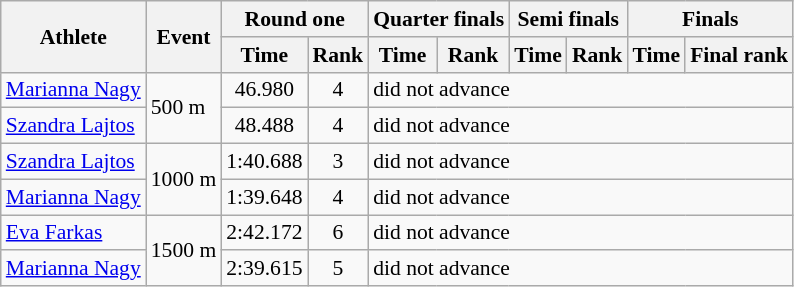<table class="wikitable" style="font-size:90%">
<tr>
<th rowspan="2">Athlete</th>
<th rowspan="2">Event</th>
<th colspan="2">Round one</th>
<th colspan="2">Quarter finals</th>
<th colspan="2">Semi finals</th>
<th colspan="2">Finals</th>
</tr>
<tr>
<th>Time</th>
<th>Rank</th>
<th>Time</th>
<th>Rank</th>
<th>Time</th>
<th>Rank</th>
<th>Time</th>
<th>Final rank</th>
</tr>
<tr>
<td><a href='#'>Marianna Nagy</a></td>
<td rowspan="2">500 m</td>
<td align="center">46.980</td>
<td align="center">4</td>
<td colspan="6">did not advance</td>
</tr>
<tr>
<td><a href='#'>Szandra Lajtos</a></td>
<td align="center">48.488</td>
<td align="center">4</td>
<td colspan="6">did not advance</td>
</tr>
<tr>
<td><a href='#'>Szandra Lajtos</a></td>
<td rowspan="2">1000 m</td>
<td align="center">1:40.688</td>
<td align="center">3</td>
<td colspan="6">did not advance</td>
</tr>
<tr>
<td><a href='#'>Marianna Nagy</a></td>
<td align="center">1:39.648</td>
<td align="center">4</td>
<td colspan="6">did not advance</td>
</tr>
<tr>
<td><a href='#'>Eva Farkas</a></td>
<td rowspan="2">1500 m</td>
<td align="center">2:42.172</td>
<td align="center">6</td>
<td colspan="6">did not advance</td>
</tr>
<tr>
<td><a href='#'>Marianna Nagy</a></td>
<td align="center">2:39.615</td>
<td align="center">5</td>
<td colspan="6">did not advance</td>
</tr>
</table>
